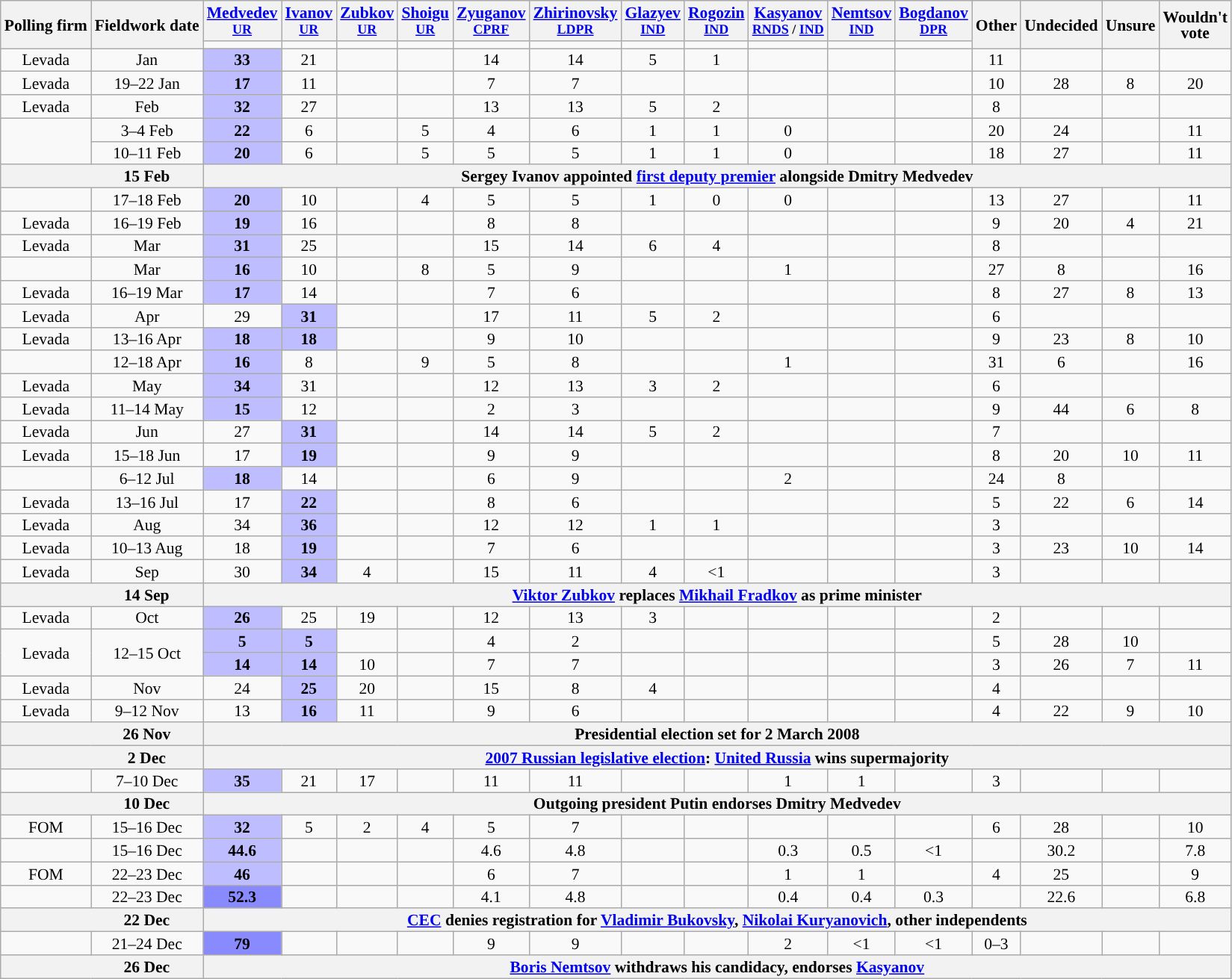<table class="wikitable" style="text-align:center; font-size:90%; line-height:14px">
<tr>
<th rowspan=2>Polling firm</th>
<th rowspan=2>Fieldwork date</th>
<th><a href='#'>Medvedev</a><br><small><a href='#'>UR</a></small></th>
<th><a href='#'>Ivanov</a><br><small><a href='#'>UR</a></small></th>
<th><a href='#'>Zubkov</a><br><small><a href='#'>UR</a></small></th>
<th><a href='#'>Shoigu</a><br><small><a href='#'>UR</a></small></th>
<th><a href='#'>Zyuganov</a><br><small><a href='#'>CPRF</a></small></th>
<th><a href='#'>Zhirinovsky</a><br><small><a href='#'>LDPR</a></small></th>
<th><a href='#'>Glazyev</a><br><small><a href='#'>IND</a></small></th>
<th><a href='#'>Rogozin</a><br><small><a href='#'>IND</a></small></th>
<th><a href='#'>Kasyanov</a><br><small><a href='#'>RNDS</a> / <a href='#'>IND</a></small></th>
<th><a href='#'>Nemtsov</a><br><small><a href='#'>IND</a></small></th>
<th><a href='#'>Bogdanov</a><br><small><a href='#'>DPR</a></small></th>
<th rowspan="2">Other</th>
<th rowspan=2>Undecided</th>
<th rowspan=2>Unsure</th>
<th rowspan=2>Wouldn't<br>vote</th>
</tr>
<tr>
<td></td>
<td></td>
<td></td>
<td></td>
<td></td>
<td></td>
<td></td>
<td></td>
<td></td>
<td></td>
<td></td>
</tr>
<tr>
<td>Levada</td>
<td>Jan</td>
<th style="background:#BDBDFF">33</th>
<td>21</td>
<td></td>
<td></td>
<td>14</td>
<td>14</td>
<td>5</td>
<td>1</td>
<td></td>
<td></td>
<td></td>
<td>11</td>
<td></td>
<td></td>
<td></td>
</tr>
<tr>
<td>Levada</td>
<td>19–22 Jan</td>
<th style="background:#BDBDFF">17</th>
<td>11</td>
<td></td>
<td></td>
<td>7</td>
<td>7</td>
<td></td>
<td></td>
<td></td>
<td></td>
<td></td>
<td>10</td>
<td>28</td>
<td>8</td>
<td>20</td>
</tr>
<tr>
<td>Levada</td>
<td>Feb</td>
<th style="background:#BDBDFF">32</th>
<td>27</td>
<td></td>
<td></td>
<td>13</td>
<td>13</td>
<td>5</td>
<td>2</td>
<td></td>
<td></td>
<td></td>
<td>8</td>
<td></td>
<td></td>
<td></td>
</tr>
<tr>
<td rowspan="2"></td>
<td>3–4 Feb</td>
<th style="background:#BDBDFF">22</th>
<td>6</td>
<td></td>
<td>5</td>
<td>4</td>
<td>6</td>
<td>1</td>
<td>1</td>
<td>0</td>
<td></td>
<td></td>
<td>20</td>
<td>24</td>
<td></td>
<td>11</td>
</tr>
<tr>
<td>10–11 Feb</td>
<th style="background:#BDBDFF">20</th>
<td>6</td>
<td></td>
<td>5</td>
<td>5</td>
<td>5</td>
<td>1</td>
<td>1</td>
<td>0</td>
<td></td>
<td></td>
<td>18</td>
<td>27</td>
<td></td>
<td>11</td>
</tr>
<tr>
<th style="border-right-style:hidden;"></th>
<th>15 Feb</th>
<th colspan="15">Sergey Ivanov appointed <a href='#'>first deputy premier</a> alongside Dmitry Medvedev</th>
</tr>
<tr>
<td></td>
<td>17–18 Feb</td>
<th style="background:#BDBDFF">20</th>
<td>10</td>
<td></td>
<td>4</td>
<td>5</td>
<td>5</td>
<td>1</td>
<td>0</td>
<td>0</td>
<td></td>
<td></td>
<td>13</td>
<td>27</td>
<td></td>
<td>11</td>
</tr>
<tr>
<td>Levada</td>
<td>16–19 Feb</td>
<th style="background:#BDBDFF">19</th>
<td>16</td>
<td></td>
<td></td>
<td>8</td>
<td>8</td>
<td></td>
<td></td>
<td></td>
<td></td>
<td></td>
<td>9</td>
<td>20</td>
<td>4</td>
<td>21</td>
</tr>
<tr>
<td>Levada</td>
<td>Mar</td>
<th style="background:#BDBDFF">31</th>
<td>25</td>
<td></td>
<td></td>
<td>15</td>
<td>14</td>
<td>6</td>
<td>4</td>
<td></td>
<td></td>
<td></td>
<td>8</td>
<td></td>
<td></td>
<td></td>
</tr>
<tr>
<td></td>
<td>Mar</td>
<th style="background:#BDBDFF">16</th>
<td>10</td>
<td></td>
<td>8</td>
<td>5</td>
<td>9</td>
<td></td>
<td></td>
<td>1</td>
<td></td>
<td></td>
<td>27</td>
<td>8</td>
<td></td>
<td>16</td>
</tr>
<tr>
<td>Levada</td>
<td>16–19 Mar</td>
<th style="background:#BDBDFF">17</th>
<td>14</td>
<td></td>
<td></td>
<td>7</td>
<td>6</td>
<td></td>
<td></td>
<td></td>
<td></td>
<td></td>
<td>8</td>
<td>27</td>
<td>8</td>
<td>13</td>
</tr>
<tr>
<td>Levada</td>
<td>Apr</td>
<td>29</td>
<th style="background:#BDBDFF">31</th>
<td></td>
<td></td>
<td>17</td>
<td>11</td>
<td>5</td>
<td>2</td>
<td></td>
<td></td>
<td></td>
<td>6</td>
<td></td>
<td></td>
<td></td>
</tr>
<tr>
<td>Levada</td>
<td>13–16 Apr</td>
<th style="background:#BDBDFF">18</th>
<th style="background:#BDBDFF">18</th>
<td></td>
<td></td>
<td>9</td>
<td>10</td>
<td></td>
<td></td>
<td></td>
<td></td>
<td></td>
<td>9</td>
<td>23</td>
<td>8</td>
<td>10</td>
</tr>
<tr>
<td></td>
<td>12–18 Apr</td>
<th style="background:#BDBDFF">16</th>
<td>8</td>
<td></td>
<td>9</td>
<td>5</td>
<td>8</td>
<td></td>
<td></td>
<td>1</td>
<td></td>
<td></td>
<td>31</td>
<td>6</td>
<td></td>
<td>16</td>
</tr>
<tr>
<td>Levada</td>
<td>May</td>
<th style="background:#BDBDFF">34</th>
<td>31</td>
<td></td>
<td></td>
<td>12</td>
<td>13</td>
<td>3</td>
<td>2</td>
<td></td>
<td></td>
<td></td>
<td>6</td>
<td></td>
<td></td>
<td></td>
</tr>
<tr>
<td>Levada</td>
<td>11–14 May</td>
<th style="background:#BDBDFF">15</th>
<td>12</td>
<td></td>
<td></td>
<td>2</td>
<td>3</td>
<td></td>
<td></td>
<td></td>
<td></td>
<td></td>
<td>9</td>
<td>44</td>
<td>6</td>
<td>8</td>
</tr>
<tr>
<td>Levada</td>
<td>Jun</td>
<td>27</td>
<th style="background:#BDBDFF">31</th>
<td></td>
<td></td>
<td>14</td>
<td>14</td>
<td>5</td>
<td>2</td>
<td></td>
<td></td>
<td></td>
<td>7</td>
<td></td>
<td></td>
<td></td>
</tr>
<tr>
<td>Levada</td>
<td>15–18 Jun</td>
<td>17</td>
<th style="background:#BDBDFF">19</th>
<td></td>
<td></td>
<td>9</td>
<td>9</td>
<td></td>
<td></td>
<td></td>
<td></td>
<td></td>
<td>8</td>
<td>20</td>
<td>10</td>
<td>11</td>
</tr>
<tr>
<td></td>
<td>6–12 Jul</td>
<th style="background:#BDBDFF">18</th>
<td>14</td>
<td></td>
<td></td>
<td>6</td>
<td>9</td>
<td></td>
<td></td>
<td>2</td>
<td></td>
<td></td>
<td>24</td>
<td>8</td>
<td></td>
<td></td>
</tr>
<tr>
<td>Levada</td>
<td>13–16 Jul</td>
<td>17</td>
<th style="background:#BDBDFF">22</th>
<td></td>
<td></td>
<td>8</td>
<td>6</td>
<td></td>
<td></td>
<td></td>
<td></td>
<td></td>
<td>5</td>
<td>22</td>
<td>6</td>
<td>14</td>
</tr>
<tr>
<td>Levada</td>
<td>Aug</td>
<td>34</td>
<th style="background:#BDBDFF">36</th>
<td></td>
<td></td>
<td>12</td>
<td>12</td>
<td>1</td>
<td>1</td>
<td></td>
<td></td>
<td></td>
<td>3</td>
<td></td>
<td></td>
<td></td>
</tr>
<tr>
<td>Levada</td>
<td>10–13 Aug</td>
<td>18</td>
<th style="background:#BDBDFF">19</th>
<td></td>
<td></td>
<td>7</td>
<td>6</td>
<td></td>
<td></td>
<td></td>
<td></td>
<td></td>
<td>3</td>
<td>23</td>
<td>10</td>
<td>14</td>
</tr>
<tr>
<td>Levada</td>
<td>Sep</td>
<td>30</td>
<th style="background:#BDBDFF">34</th>
<td>4</td>
<td></td>
<td>15</td>
<td>11</td>
<td>4</td>
<td><1</td>
<td></td>
<td></td>
<td></td>
<td>3</td>
<td></td>
<td></td>
<td></td>
</tr>
<tr>
<th style="border-right-style:hidden;"></th>
<th>14 Sep</th>
<th colspan="15"><a href='#'>Viktor Zubkov</a> replaces <a href='#'>Mikhail Fradkov</a> as prime minister</th>
</tr>
<tr>
<td>Levada</td>
<td>Oct</td>
<th style="background:#BDBDFF">26</th>
<td>25</td>
<td>19</td>
<td></td>
<td>12</td>
<td>13</td>
<td>3</td>
<td></td>
<td></td>
<td></td>
<td></td>
<td>2</td>
<td></td>
<td></td>
<td></td>
</tr>
<tr>
<td rowspan="2">Levada</td>
<td rowspan="2">12–15 Oct</td>
<th style="background:#BDBDFF">5</th>
<th style="background:#BDBDFF">5</th>
<td></td>
<td></td>
<td>4</td>
<td>2</td>
<td></td>
<td></td>
<td></td>
<td></td>
<td></td>
<td>5</td>
<td>28</td>
<td>10</td>
<td></td>
</tr>
<tr>
<th style="background:#BDBDFF">14</th>
<th style="background:#BDBDFF">14</th>
<td>10</td>
<td></td>
<td>7</td>
<td>7</td>
<td></td>
<td></td>
<td></td>
<td></td>
<td></td>
<td>3</td>
<td>26</td>
<td>7</td>
<td>11</td>
</tr>
<tr>
<td>Levada</td>
<td>Nov</td>
<td>24</td>
<th style="background:#BDBDFF">25</th>
<td>20</td>
<td></td>
<td>15</td>
<td>8</td>
<td>4</td>
<td></td>
<td></td>
<td></td>
<td></td>
<td>4</td>
<td></td>
<td></td>
<td></td>
</tr>
<tr>
<td>Levada</td>
<td>9–12 Nov</td>
<td>13</td>
<th style="background:#BDBDFF">16</th>
<td>11</td>
<td></td>
<td>9</td>
<td>6</td>
<td></td>
<td></td>
<td></td>
<td></td>
<td></td>
<td>4</td>
<td>22</td>
<td>9</td>
<td>10</td>
</tr>
<tr>
<th style="border-right-style:hidden;"></th>
<th>26 Nov</th>
<th colspan="15">Presidential election set for 2 March 2008</th>
</tr>
<tr>
<th style="border-right-style:hidden;"></th>
<th>2 Dec</th>
<th colspan="15"><a href='#'>2007 Russian legislative election</a>: <a href='#'>United Russia</a> wins supermajority</th>
</tr>
<tr>
<td></td>
<td>7–10 Dec</td>
<th style="background:#BDBDFF">35</th>
<td>21</td>
<td>17</td>
<td></td>
<td>11</td>
<td>11</td>
<td></td>
<td></td>
<td>1</td>
<td>1</td>
<td></td>
<td>3</td>
<td></td>
<td></td>
<td></td>
</tr>
<tr>
<th style="border-right-style:hidden;"></th>
<th>10 Dec</th>
<th colspan="15">Outgoing president Putin endorses Dmitry Medvedev</th>
</tr>
<tr>
<td>FOM</td>
<td>15–16 Dec</td>
<th style="background:#BDBDFF">32</th>
<td>5</td>
<td>2</td>
<td>4</td>
<td>5</td>
<td>7</td>
<td></td>
<td></td>
<td></td>
<td></td>
<td></td>
<td>6</td>
<td>28</td>
<td></td>
<td>10</td>
</tr>
<tr>
<td></td>
<td>15–16 Dec</td>
<th style="background:#BDBDFF">44.6</th>
<td></td>
<td></td>
<td></td>
<td>4.6</td>
<td>4.8</td>
<td></td>
<td></td>
<td>0.3</td>
<td>0.5</td>
<td><1</td>
<td></td>
<td>30.2</td>
<td></td>
<td>7.8</td>
</tr>
<tr>
<td>FOM</td>
<td>22–23 Dec</td>
<th style="background:#BDBDFF">46</th>
<td></td>
<td></td>
<td></td>
<td>6</td>
<td>7</td>
<td></td>
<td></td>
<td>1</td>
<td>1</td>
<td></td>
<td>4</td>
<td>25</td>
<td></td>
<td>9</td>
</tr>
<tr>
<td></td>
<td>22–23 Dec</td>
<th style="background:#8A8AFF">52.3</th>
<td></td>
<td></td>
<td></td>
<td>4.1</td>
<td>4.8</td>
<td></td>
<td></td>
<td>0.4</td>
<td>0.4</td>
<td>0.3</td>
<td></td>
<td>22.6</td>
<td></td>
<td>6.8</td>
</tr>
<tr>
<th style="border-right-style:hidden;"></th>
<th>22 Dec</th>
<th colspan="15"><a href='#'>CEC</a> denies registration for <a href='#'>Vladimir Bukovsky</a>, <a href='#'>Nikolai Kuryanovich</a>, other independents</th>
</tr>
<tr>
<td></td>
<td>21–24 Dec</td>
<th style="background:#8A8AFF">79</th>
<td></td>
<td></td>
<td></td>
<td>9</td>
<td>9</td>
<td></td>
<td></td>
<td>2</td>
<td><1</td>
<td><1</td>
<td>0–3</td>
<td></td>
<td></td>
<td></td>
</tr>
<tr>
<th style="border-right-style:hidden;"></th>
<th>26 Dec</th>
<th colspan="15"><a href='#'>Boris Nemtsov</a> withdraws his candidacy, endorses <a href='#'>Kasyanov</a></th>
</tr>
</table>
